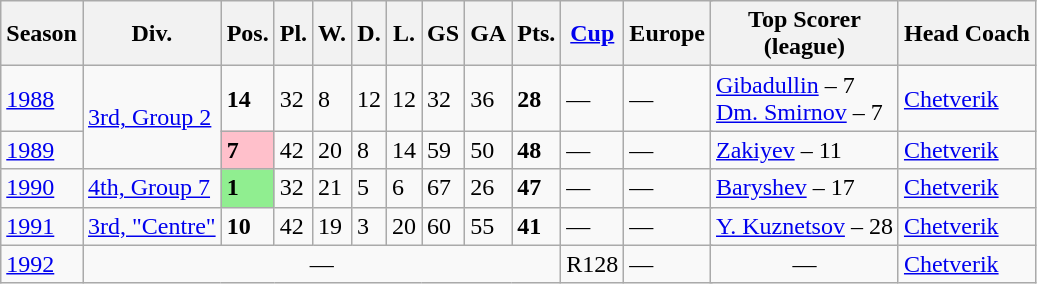<table class="wikitable">
<tr>
<th align="center">Season</th>
<th align="center">Div.</th>
<th align="center">Pos.</th>
<th align="center">Pl.</th>
<th align="center">W.</th>
<th align="center">D.</th>
<th align="center">L.</th>
<th align="center">GS</th>
<th align="center">GA</th>
<th align="center">Pts.</th>
<th><a href='#'>Cup</a></th>
<th colspan="2">Europe</th>
<th>Top Scorer <br> (league)</th>
<th>Head Coach</th>
</tr>
<tr>
<td><a href='#'>1988</a></td>
<td rowspan="2"><a href='#'>3rd, Group 2</a></td>
<td><strong>14</strong></td>
<td>32</td>
<td>8</td>
<td>12</td>
<td>12</td>
<td>32</td>
<td>36</td>
<td><strong>28</strong></td>
<td>—</td>
<td colspan="2">—</td>
<td> <a href='#'>Gibadullin</a> – 7 <br> <a href='#'>Dm. Smirnov</a> – 7</td>
<td> <a href='#'>Chetverik</a></td>
</tr>
<tr>
<td><a href='#'>1989</a></td>
<td bgcolor="pink"><strong>7</strong></td>
<td>42</td>
<td>20</td>
<td>8</td>
<td>14</td>
<td>59</td>
<td>50</td>
<td><strong>48</strong></td>
<td>—</td>
<td colspan="2">—</td>
<td> <a href='#'>Zakiyev</a> – 11</td>
<td> <a href='#'>Chetverik</a></td>
</tr>
<tr>
<td><a href='#'>1990</a></td>
<td><a href='#'>4th, Group 7</a></td>
<td bgcolor="lightgreen"><strong>1</strong></td>
<td>32</td>
<td>21</td>
<td>5</td>
<td>6</td>
<td>67</td>
<td>26</td>
<td><strong>47</strong></td>
<td>—</td>
<td colspan="2">—</td>
<td> <a href='#'>Baryshev</a> – 17</td>
<td> <a href='#'>Chetverik</a></td>
</tr>
<tr>
<td><a href='#'>1991</a></td>
<td><a href='#'>3rd, "Centre"</a></td>
<td><strong>10</strong></td>
<td>42</td>
<td>19</td>
<td>3</td>
<td>20</td>
<td>60</td>
<td>55</td>
<td><strong>41</strong></td>
<td>—</td>
<td colspan="2">—</td>
<td> <a href='#'>Y. Kuznetsov</a> – 28</td>
<td> <a href='#'>Chetverik</a></td>
</tr>
<tr>
<td><a href='#'>1992</a></td>
<td colspan="9" align="center">—</td>
<td>R128</td>
<td colspan="2">—</td>
<td align="center">—</td>
<td> <a href='#'>Chetverik</a></td>
</tr>
</table>
